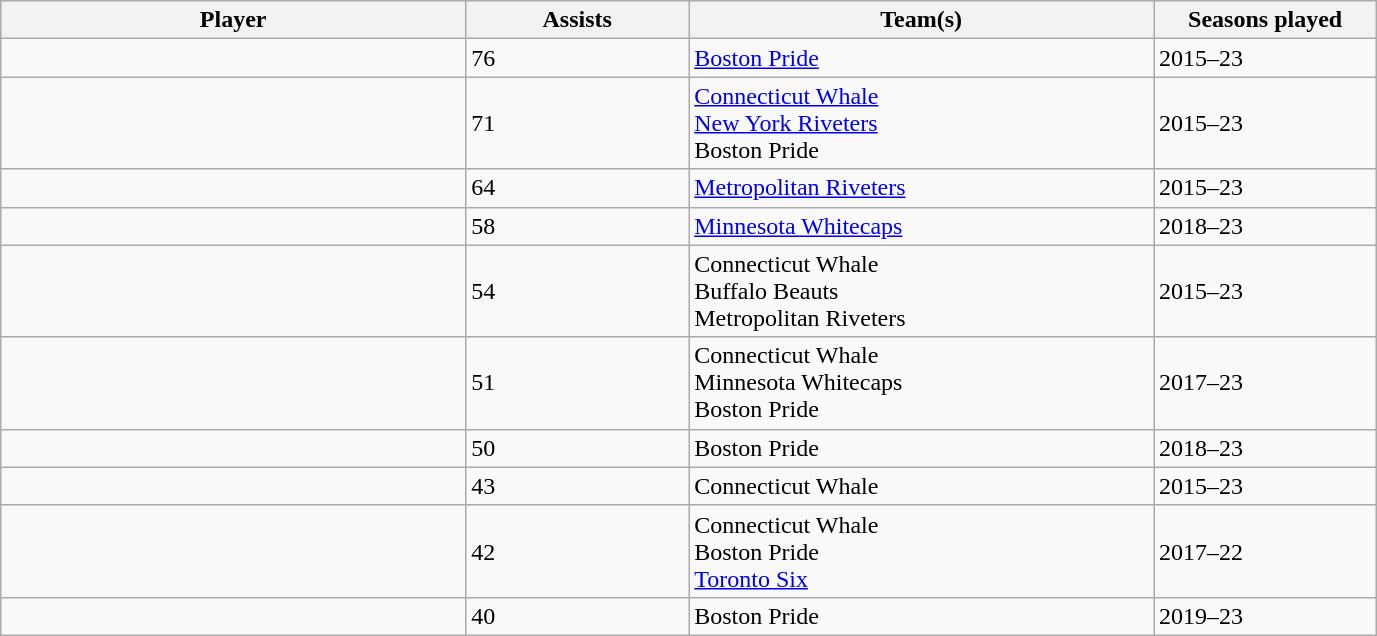<table class="wikitable sortable">
<tr>
<th width="25%">Player</th>
<th width="12%">Assists</th>
<th width="25%">Team(s)</th>
<th width="12%">Seasons played</th>
</tr>
<tr>
<td></td>
<td>76</td>
<td><a href='#'>Boston Pride</a></td>
<td>2015–23</td>
</tr>
<tr>
<td></td>
<td>71</td>
<td><a href='#'>Connecticut Whale</a><br><a href='#'>New York Riveters</a><br>Boston Pride</td>
<td>2015–23</td>
</tr>
<tr>
<td></td>
<td>64</td>
<td><a href='#'>Metropolitan Riveters</a></td>
<td>2015–23</td>
</tr>
<tr>
<td></td>
<td>58</td>
<td><a href='#'>Minnesota Whitecaps</a></td>
<td>2018–23</td>
</tr>
<tr>
<td></td>
<td>54</td>
<td>Connecticut Whale<br>Buffalo Beauts<br>Metropolitan Riveters</td>
<td>2015–23</td>
</tr>
<tr>
<td></td>
<td>51</td>
<td>Connecticut Whale<br>Minnesota Whitecaps<br>Boston Pride</td>
<td>2017–23</td>
</tr>
<tr>
<td></td>
<td>50</td>
<td>Boston Pride</td>
<td>2018–23</td>
</tr>
<tr>
<td></td>
<td>43</td>
<td>Connecticut Whale</td>
<td>2015–23</td>
</tr>
<tr>
<td></td>
<td>42</td>
<td>Connecticut Whale<br>Boston Pride<br><a href='#'>Toronto Six</a></td>
<td>2017–22</td>
</tr>
<tr>
<td></td>
<td>40</td>
<td>Boston Pride</td>
<td>2019–23</td>
</tr>
</table>
